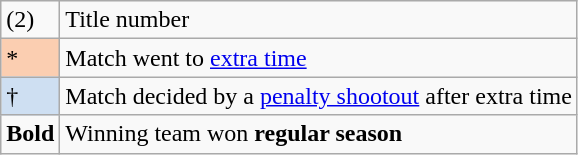<table class="wikitable">
<tr>
<td>(2)</td>
<td>Title number</td>
</tr>
<tr>
<td style="background-color:#FBCEB1">*</td>
<td>Match went to <a href='#'>extra time</a></td>
</tr>
<tr>
<td style="background-color:#cedff2">†</td>
<td>Match decided by a <a href='#'>penalty shootout</a> after extra time</td>
</tr>
<tr>
<td><strong>Bold</strong></td>
<td>Winning team won <strong>regular season</strong></td>
</tr>
</table>
